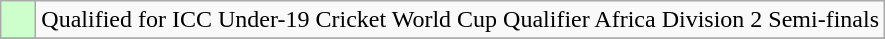<table class="wikitable">
<tr>
<td style="background: #cfc;">    </td>
<td>Qualified for ICC Under-19 Cricket World Cup Qualifier Africa Division 2 Semi-finals</td>
</tr>
<tr>
</tr>
</table>
